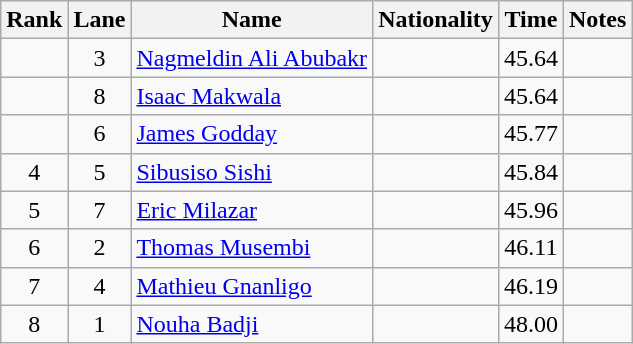<table class="wikitable sortable" style="text-align:center">
<tr>
<th>Rank</th>
<th>Lane</th>
<th>Name</th>
<th>Nationality</th>
<th>Time</th>
<th>Notes</th>
</tr>
<tr>
<td></td>
<td>3</td>
<td align=left><a href='#'>Nagmeldin Ali Abubakr</a></td>
<td align=left></td>
<td>45.64</td>
<td></td>
</tr>
<tr>
<td></td>
<td>8</td>
<td align=left><a href='#'>Isaac Makwala</a></td>
<td align=left></td>
<td>45.64</td>
<td></td>
</tr>
<tr>
<td></td>
<td>6</td>
<td align=left><a href='#'>James Godday</a></td>
<td align=left></td>
<td>45.77</td>
<td></td>
</tr>
<tr>
<td>4</td>
<td>5</td>
<td align=left><a href='#'>Sibusiso Sishi</a></td>
<td align=left></td>
<td>45.84</td>
<td></td>
</tr>
<tr>
<td>5</td>
<td>7</td>
<td align=left><a href='#'>Eric Milazar</a></td>
<td align=left></td>
<td>45.96</td>
<td></td>
</tr>
<tr>
<td>6</td>
<td>2</td>
<td align=left><a href='#'>Thomas Musembi</a></td>
<td align=left></td>
<td>46.11</td>
<td></td>
</tr>
<tr>
<td>7</td>
<td>4</td>
<td align=left><a href='#'>Mathieu Gnanligo</a></td>
<td align=left></td>
<td>46.19</td>
<td></td>
</tr>
<tr>
<td>8</td>
<td>1</td>
<td align=left><a href='#'>Nouha Badji</a></td>
<td align=left></td>
<td>48.00</td>
<td></td>
</tr>
</table>
